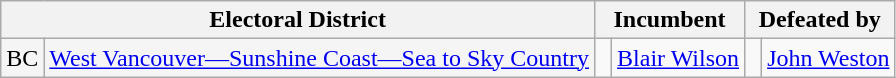<table class="wikitable">
<tr>
<th colspan=2>Electoral District</th>
<th colspan=2>Incumbent</th>
<th colspan=2>Defeated by</th>
</tr>
<tr>
<td style="background:whitesmoke;">BC</td>
<td style="background:whitesmoke;"><a href='#'>West Vancouver—Sunshine Coast—Sea to Sky Country</a></td>
<td> </td>
<td><a href='#'>Blair Wilson</a></td>
<td> </td>
<td><a href='#'>John Weston</a></td>
</tr>
</table>
